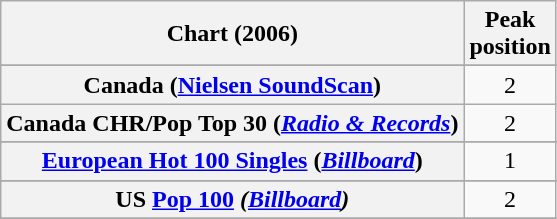<table class="wikitable sortable plainrowheaders" style="text-align:center">
<tr>
<th>Chart (2006)</th>
<th>Peak<br>position</th>
</tr>
<tr>
</tr>
<tr>
</tr>
<tr>
</tr>
<tr>
</tr>
<tr>
</tr>
<tr>
<th scope="row">Canada (<a href='#'>Nielsen SoundScan</a>)</th>
<td>2</td>
</tr>
<tr>
<th scope="row">Canada CHR/Pop Top 30 (<em><a href='#'>Radio & Records</a></em>)</th>
<td>2</td>
</tr>
<tr>
</tr>
<tr>
<th scope="row"><a href='#'>European Hot 100 Singles</a> (<em><a href='#'>Billboard</a></em>)</th>
<td>1</td>
</tr>
<tr>
</tr>
<tr>
</tr>
<tr>
</tr>
<tr>
</tr>
<tr>
</tr>
<tr>
</tr>
<tr>
</tr>
<tr>
</tr>
<tr>
</tr>
<tr>
</tr>
<tr>
</tr>
<tr>
</tr>
<tr>
</tr>
<tr>
</tr>
<tr>
<th scope="row">US <a href='#'>Pop 100</a> <em>(<a href='#'>Billboard</a>)</em></th>
<td>2</td>
</tr>
<tr>
</tr>
<tr>
</tr>
</table>
